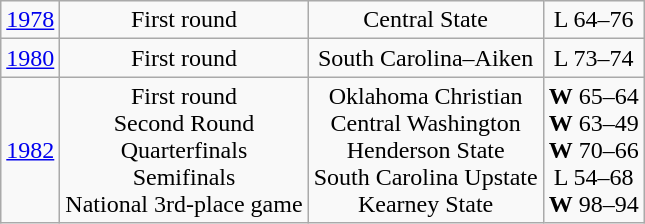<table class="wikitable">
<tr align="center">
<td><a href='#'>1978</a></td>
<td>First round</td>
<td>Central State</td>
<td>L 64–76</td>
</tr>
<tr align="center">
<td><a href='#'>1980</a></td>
<td>First round</td>
<td>South Carolina–Aiken</td>
<td>L 73–74</td>
</tr>
<tr align="center">
<td><a href='#'>1982</a></td>
<td>First round<br>Second Round<br>Quarterfinals<br>Semifinals<br>National 3rd-place game</td>
<td>Oklahoma Christian<br>Central Washington<br>Henderson State<br>South Carolina Upstate<br>Kearney State</td>
<td><strong>W</strong> 65–64<br><strong>W</strong> 63–49<br><strong>W</strong> 70–66<br>L 54–68<br><strong>W</strong> 98–94</td>
</tr>
</table>
